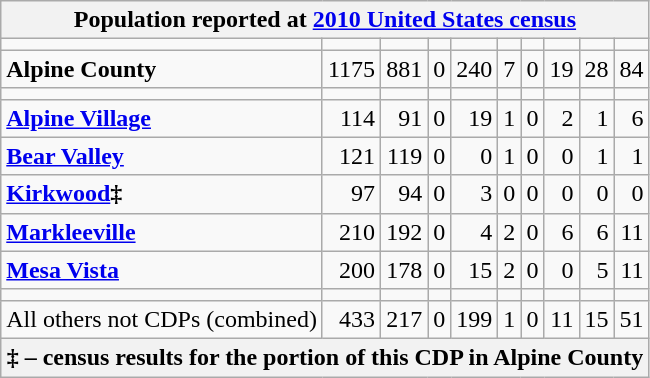<table class="wikitable collapsible collapsed">
<tr>
<th colspan="10">Population reported at <a href='#'>2010 United States census</a></th>
</tr>
<tr>
<td></td>
<td></td>
<td></td>
<td></td>
<td></td>
<td></td>
<td></td>
<td></td>
<td></td>
<td></td>
</tr>
<tr>
<td><strong> Alpine County</strong></td>
<td align="right">1175</td>
<td align="right">881</td>
<td align="right">0</td>
<td align="right">240</td>
<td align="right">7</td>
<td align="right">0</td>
<td align="right">19</td>
<td align="right">28</td>
<td align="right">84</td>
</tr>
<tr>
<td></td>
<td></td>
<td></td>
<td></td>
<td></td>
<td></td>
<td></td>
<td></td>
<td></td>
<td></td>
</tr>
<tr>
<td><strong><a href='#'>Alpine Village</a></strong></td>
<td align="right">114</td>
<td align="right">91</td>
<td align="right">0</td>
<td align="right">19</td>
<td align="right">1</td>
<td align="right">0</td>
<td align="right">2</td>
<td align="right">1</td>
<td align="right">6</td>
</tr>
<tr>
<td><strong><a href='#'>Bear Valley</a> </strong></td>
<td align="right">121</td>
<td align="right">119</td>
<td align="right">0</td>
<td align="right">0</td>
<td align="right">1</td>
<td align="right">0</td>
<td align="right">0</td>
<td align="right">1</td>
<td align="right">1</td>
</tr>
<tr>
<td><strong><a href='#'>Kirkwood</a>‡</strong></td>
<td align="right">97</td>
<td align="right">94</td>
<td align="right">0</td>
<td align="right">3</td>
<td align="right">0</td>
<td align="right">0</td>
<td align="right">0</td>
<td align="right">0</td>
<td align="right">0</td>
</tr>
<tr>
<td><strong><a href='#'>Markleeville</a> </strong></td>
<td align="right">210</td>
<td align="right">192</td>
<td align="right">0</td>
<td align="right">4</td>
<td align="right">2</td>
<td align="right">0</td>
<td align="right">6</td>
<td align="right">6</td>
<td align="right">11</td>
</tr>
<tr>
<td><strong><a href='#'>Mesa Vista</a></strong></td>
<td align="right">200</td>
<td align="right">178</td>
<td align="right">0</td>
<td align="right">15</td>
<td align="right">2</td>
<td align="right">0</td>
<td align="right">0</td>
<td align="right">5</td>
<td align="right">11</td>
</tr>
<tr>
<td></td>
<td></td>
<td></td>
<td></td>
<td></td>
<td></td>
<td></td>
<td></td>
<td></td>
<td></td>
</tr>
<tr>
<td>All others not CDPs (combined)</td>
<td align="right">433</td>
<td align="right">217</td>
<td align="right">0</td>
<td align="right">199</td>
<td align="right">1</td>
<td align="right">0</td>
<td align="right">11</td>
<td align="right">15</td>
<td align="right">51</td>
</tr>
<tr>
<th colspan="10">‡ – census results for the portion of this CDP in Alpine County</th>
</tr>
</table>
